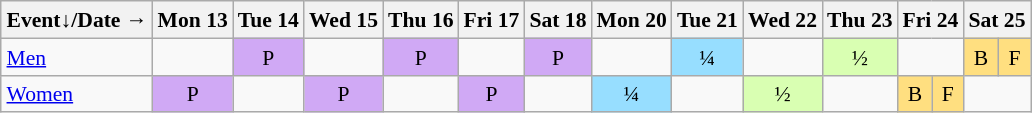<table class="wikitable" style="margin:0.5em auto; font-size:90%; line-height:1.25em;">
<tr style="text-align:center;">
<th>Event↓/Date →</th>
<th>Mon 13</th>
<th>Tue 14</th>
<th>Wed 15</th>
<th>Thu 16</th>
<th>Fri 17</th>
<th>Sat 18</th>
<th>Mon 20</th>
<th>Tue 21</th>
<th>Wed 22</th>
<th>Thu 23</th>
<th colspan=2>Fri 24</th>
<th colspan=2>Sat 25</th>
</tr>
<tr style="text-align:center;">
<td style="text-align:left;"><a href='#'>Men</a></td>
<td></td>
<td style="background-color:#D0A9F5;">P</td>
<td></td>
<td style="background-color:#D0A9F5;">P</td>
<td></td>
<td style="background-color:#D0A9F5;">P</td>
<td></td>
<td style="background-color:#97DEFF;">¼</td>
<td></td>
<td style="background-color:#D9FFB2;">½</td>
<td colspan=2></td>
<td style="background-color:#FFDF80;">B</td>
<td style="background-color:#FFDF80;">F</td>
</tr>
<tr style="text-align:center;">
<td style="text-align:left;"><a href='#'>Women</a></td>
<td style="background-color:#D0A9F5;">P</td>
<td></td>
<td style="background-color:#D0A9F5;">P</td>
<td></td>
<td style="background-color:#D0A9F5;">P</td>
<td></td>
<td style="background-color:#97DEFF;">¼</td>
<td></td>
<td style="background-color:#D9FFB2;">½</td>
<td></td>
<td style="background-color:#FFDF80;">B</td>
<td style="background-color:#FFDF80;">F</td>
<td colspan=2></td>
</tr>
</table>
